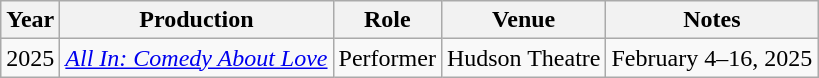<table class="wikitable sortable">
<tr>
<th>Year</th>
<th>Production</th>
<th>Role</th>
<th>Venue</th>
<th>Notes</th>
</tr>
<tr>
<td>2025</td>
<td><em><a href='#'>All In: Comedy About Love</a></em></td>
<td>Performer</td>
<td>Hudson Theatre</td>
<td>February 4–16, 2025</td>
</tr>
</table>
